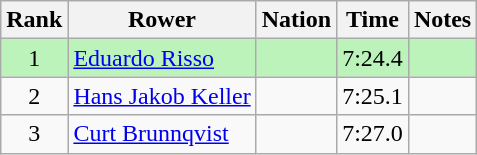<table class="wikitable sortable" style="text-align:center">
<tr>
<th>Rank</th>
<th>Rower</th>
<th>Nation</th>
<th>Time</th>
<th>Notes</th>
</tr>
<tr bgcolor=bbf3bb>
<td>1</td>
<td align=left><a href='#'>Eduardo Risso</a></td>
<td align=left></td>
<td>7:24.4</td>
<td></td>
</tr>
<tr>
<td>2</td>
<td align=left><a href='#'>Hans Jakob Keller</a></td>
<td align=left></td>
<td>7:25.1</td>
<td></td>
</tr>
<tr>
<td>3</td>
<td align=left><a href='#'>Curt Brunnqvist</a></td>
<td align=left></td>
<td>7:27.0</td>
<td></td>
</tr>
</table>
